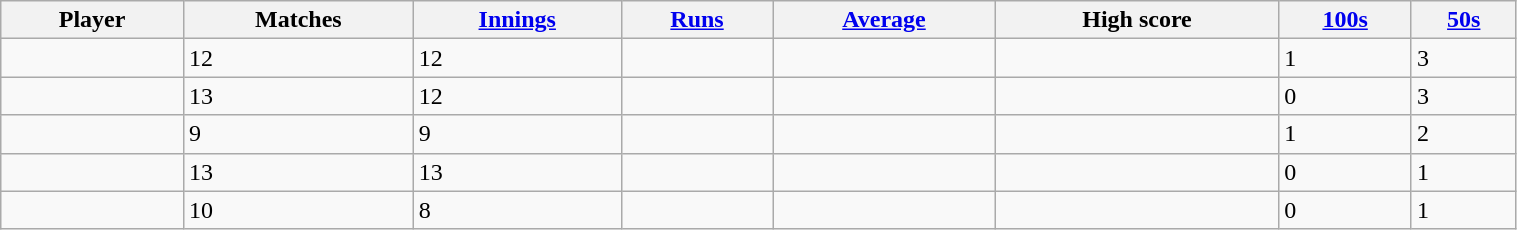<table class="wikitable sortable" style="width:80%;">
<tr>
<th>Player</th>
<th>Matches</th>
<th><a href='#'>Innings</a></th>
<th><a href='#'>Runs</a></th>
<th><a href='#'>Average</a></th>
<th>High score</th>
<th><a href='#'>100s</a></th>
<th><a href='#'>50s</a></th>
</tr>
<tr>
<td></td>
<td>12</td>
<td>12</td>
<td></td>
<td></td>
<td></td>
<td>1</td>
<td>3</td>
</tr>
<tr>
<td></td>
<td>13</td>
<td>12</td>
<td></td>
<td></td>
<td></td>
<td>0</td>
<td>3</td>
</tr>
<tr>
<td></td>
<td>9</td>
<td>9</td>
<td></td>
<td></td>
<td></td>
<td>1</td>
<td>2</td>
</tr>
<tr>
<td></td>
<td>13</td>
<td>13</td>
<td></td>
<td></td>
<td></td>
<td>0</td>
<td>1</td>
</tr>
<tr>
<td></td>
<td>10</td>
<td>8</td>
<td></td>
<td></td>
<td></td>
<td>0</td>
<td>1</td>
</tr>
</table>
